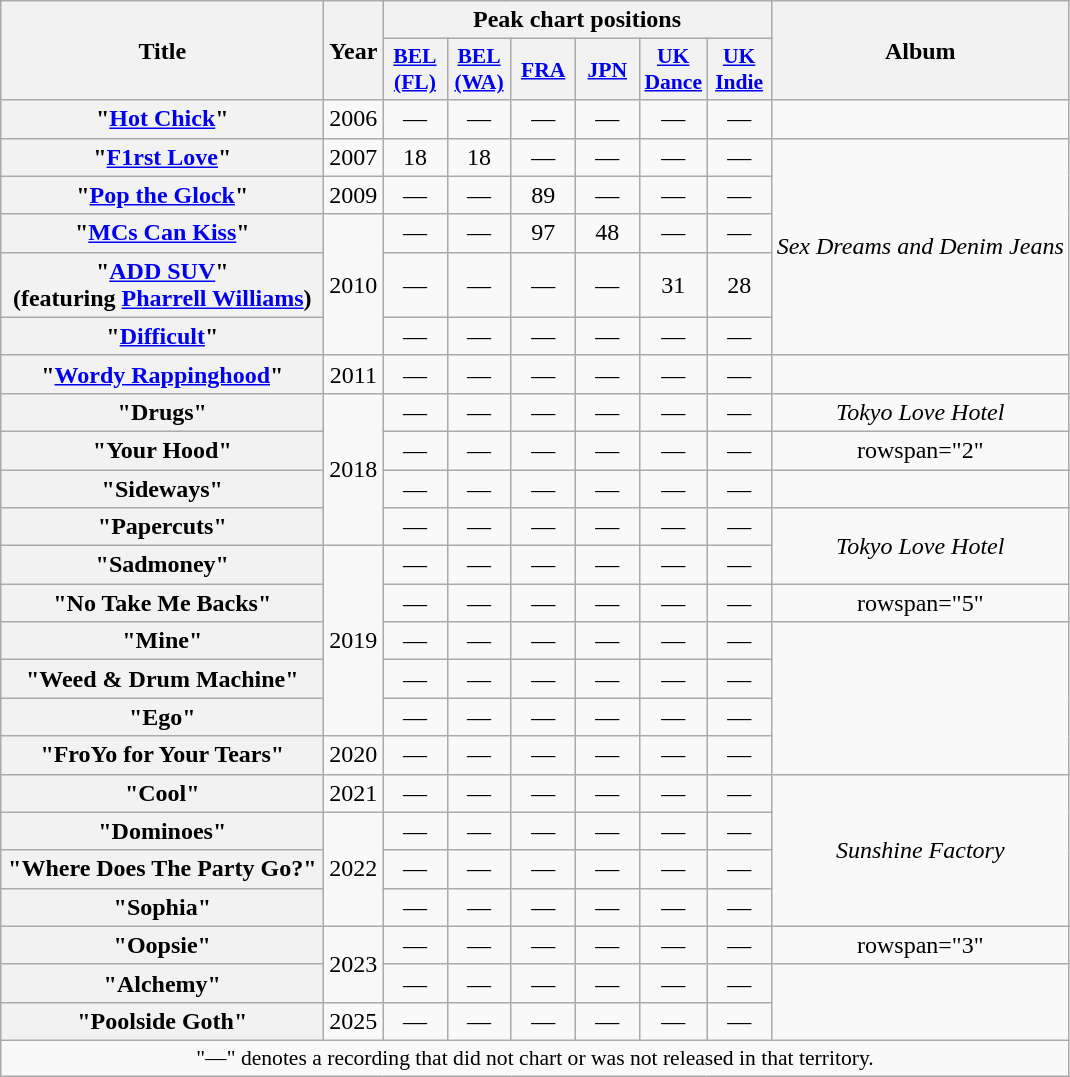<table class="wikitable plainrowheaders" style="text-align:center;">
<tr>
<th scope="col" rowspan="2" style="width:13em;">Title</th>
<th scope="col" rowspan="2">Year</th>
<th scope="col" colspan="6">Peak chart positions</th>
<th scope="col" rowspan="2">Album</th>
</tr>
<tr>
<th scope="col" style="width:2.5em;font-size:90%;"><a href='#'>BEL<br>(FL)</a><br></th>
<th scope="col" style="width:2.5em;font-size:90%;"><a href='#'>BEL<br>(WA)</a><br></th>
<th scope="col" style="width:2.5em;font-size:90%;"><a href='#'>FRA</a><br></th>
<th scope="col" style="width:2.5em;font-size:90%;"><a href='#'>JPN</a><br></th>
<th scope="col" style="width:2.5em;font-size:90%;"><a href='#'>UK<br>Dance</a><br></th>
<th scope="col" style="width:2.5em;font-size:90%;"><a href='#'>UK<br>Indie</a><br></th>
</tr>
<tr>
<th scope="row">"<a href='#'>Hot Chick</a>"</th>
<td>2006</td>
<td>—</td>
<td>—</td>
<td>—</td>
<td>—</td>
<td>—</td>
<td>—</td>
<td></td>
</tr>
<tr>
<th scope="row">"<a href='#'>F1rst Love</a>"</th>
<td>2007</td>
<td>18</td>
<td>18</td>
<td>—</td>
<td>—</td>
<td>—</td>
<td>—</td>
<td rowspan="5"><em>Sex Dreams and Denim Jeans</em></td>
</tr>
<tr>
<th scope="row">"<a href='#'>Pop the Glock</a>"</th>
<td>2009</td>
<td>—</td>
<td>—</td>
<td>89</td>
<td>—</td>
<td>—</td>
<td>—</td>
</tr>
<tr>
<th scope="row">"<a href='#'>MCs Can Kiss</a>"</th>
<td rowspan="3">2010</td>
<td>—</td>
<td>—</td>
<td>97</td>
<td>48</td>
<td>—</td>
<td>—</td>
</tr>
<tr>
<th scope="row">"<a href='#'>ADD SUV</a>"<br><span>(featuring <a href='#'>Pharrell Williams</a>)</span></th>
<td>—</td>
<td>—</td>
<td>—</td>
<td>—</td>
<td>31</td>
<td>28</td>
</tr>
<tr>
<th scope="row">"<a href='#'>Difficult</a>"</th>
<td>—</td>
<td>—</td>
<td>—</td>
<td>—</td>
<td>—</td>
<td>—</td>
</tr>
<tr>
<th scope="row">"<a href='#'>Wordy Rappinghood</a>"</th>
<td>2011</td>
<td>—</td>
<td>—</td>
<td>—</td>
<td>—</td>
<td>—</td>
<td>—</td>
<td></td>
</tr>
<tr>
<th scope="row">"Drugs"</th>
<td rowspan="4">2018</td>
<td>—</td>
<td>—</td>
<td>—</td>
<td>—</td>
<td>—</td>
<td>—</td>
<td><em>Tokyo Love Hotel</em></td>
</tr>
<tr>
<th scope="row">"Your Hood"</th>
<td>—</td>
<td>—</td>
<td>—</td>
<td>—</td>
<td>—</td>
<td>—</td>
<td>rowspan="2" </td>
</tr>
<tr>
<th scope="row">"Sideways"</th>
<td>—</td>
<td>—</td>
<td>—</td>
<td>—</td>
<td>—</td>
<td>—</td>
</tr>
<tr>
<th scope="row">"Papercuts"</th>
<td>—</td>
<td>—</td>
<td>—</td>
<td>—</td>
<td>—</td>
<td>—</td>
<td rowspan="2"><em>Tokyo Love Hotel</em></td>
</tr>
<tr>
<th scope="row">"Sadmoney"</th>
<td rowspan="5">2019</td>
<td>—</td>
<td>—</td>
<td>—</td>
<td>—</td>
<td>—</td>
<td>—</td>
</tr>
<tr>
<th scope="row">"No Take Me Backs"</th>
<td>—</td>
<td>—</td>
<td>—</td>
<td>—</td>
<td>—</td>
<td>—</td>
<td>rowspan="5" </td>
</tr>
<tr>
<th scope="row">"Mine"</th>
<td>—</td>
<td>—</td>
<td>—</td>
<td>—</td>
<td>—</td>
<td>—</td>
</tr>
<tr>
<th scope="row">"Weed & Drum Machine"</th>
<td>—</td>
<td>—</td>
<td>—</td>
<td>—</td>
<td>—</td>
<td>—</td>
</tr>
<tr>
<th scope="row">"Ego"</th>
<td>—</td>
<td>—</td>
<td>—</td>
<td>—</td>
<td>—</td>
<td>—</td>
</tr>
<tr>
<th scope="row">"FroYo for Your Tears"</th>
<td>2020</td>
<td>—</td>
<td>—</td>
<td>—</td>
<td>—</td>
<td>—</td>
<td>—</td>
</tr>
<tr>
<th scope="row">"Cool"</th>
<td>2021</td>
<td>—</td>
<td>—</td>
<td>—</td>
<td>—</td>
<td>—</td>
<td>—</td>
<td rowspan="4"><em>Sunshine Factory</em></td>
</tr>
<tr>
<th scope="row">"Dominoes"</th>
<td rowspan="3">2022</td>
<td>—</td>
<td>—</td>
<td>—</td>
<td>—</td>
<td>—</td>
<td>—</td>
</tr>
<tr>
<th scope="row">"Where Does The Party Go?"</th>
<td>—</td>
<td>—</td>
<td>—</td>
<td>—</td>
<td>—</td>
<td>—</td>
</tr>
<tr>
<th scope="row">"Sophia"</th>
<td>—</td>
<td>—</td>
<td>—</td>
<td>—</td>
<td>—</td>
<td>—</td>
</tr>
<tr>
<th scope="row">"Oopsie"</th>
<td rowspan="2">2023</td>
<td>—</td>
<td>—</td>
<td>—</td>
<td>—</td>
<td>—</td>
<td>—</td>
<td>rowspan="3" </td>
</tr>
<tr>
<th scope="row">"Alchemy"</th>
<td>—</td>
<td>—</td>
<td>—</td>
<td>—</td>
<td>—</td>
<td>—</td>
</tr>
<tr>
<th scope="row">"Poolside Goth"</th>
<td>2025</td>
<td>—</td>
<td>—</td>
<td>—</td>
<td>—</td>
<td>—</td>
<td>—</td>
</tr>
<tr>
<td colspan="20" style="font-size:90%">"—" denotes a recording that did not chart or was not released in that territory.</td>
</tr>
</table>
